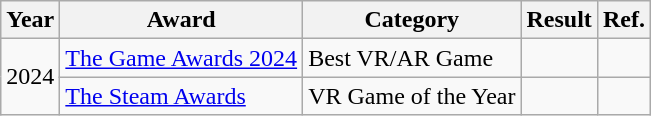<table class="wikitable mw-collapsible">
<tr>
<th scope="col">Year</th>
<th scope="col">Award</th>
<th scope="col">Category</th>
<th scope="col">Result</th>
<th scope="col" class="unsortable">Ref.</th>
</tr>
<tr>
<td rowspan="2" style="text-align:center;">2024</td>
<td><a href='#'>The Game Awards 2024</a></td>
<td>Best VR/AR Game</td>
<td></td>
<td rowspan="1" style="text-align:center;"></td>
</tr>
<tr>
<td><a href='#'>The Steam Awards</a></td>
<td>VR Game of the Year</td>
<td></td>
<td rowspan="1" style="text-align:center;"></td>
</tr>
</table>
